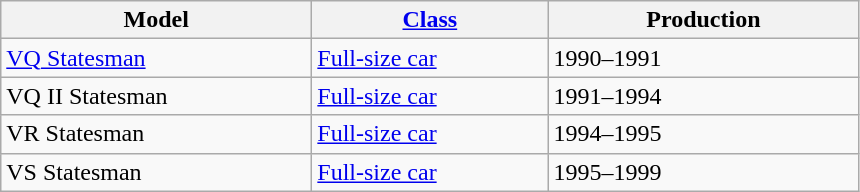<table class="wikitable">
<tr>
<th style="width:200px;">Model</th>
<th style="width:150px;"><a href='#'>Class</a></th>
<th style="width:200px;">Production</th>
</tr>
<tr>
<td valign="top"><a href='#'>VQ Statesman</a></td>
<td valign="top"><a href='#'>Full-size car</a></td>
<td valign="top">1990–1991</td>
</tr>
<tr>
<td valign="top">VQ II Statesman</td>
<td valign="top"><a href='#'>Full-size car</a></td>
<td valign="top">1991–1994</td>
</tr>
<tr>
<td valign="top">VR Statesman</td>
<td valign="top"><a href='#'>Full-size car</a></td>
<td valign="top">1994–1995</td>
</tr>
<tr>
<td valign="top">VS Statesman</td>
<td valign="top"><a href='#'>Full-size car</a></td>
<td valign="top">1995–1999</td>
</tr>
</table>
